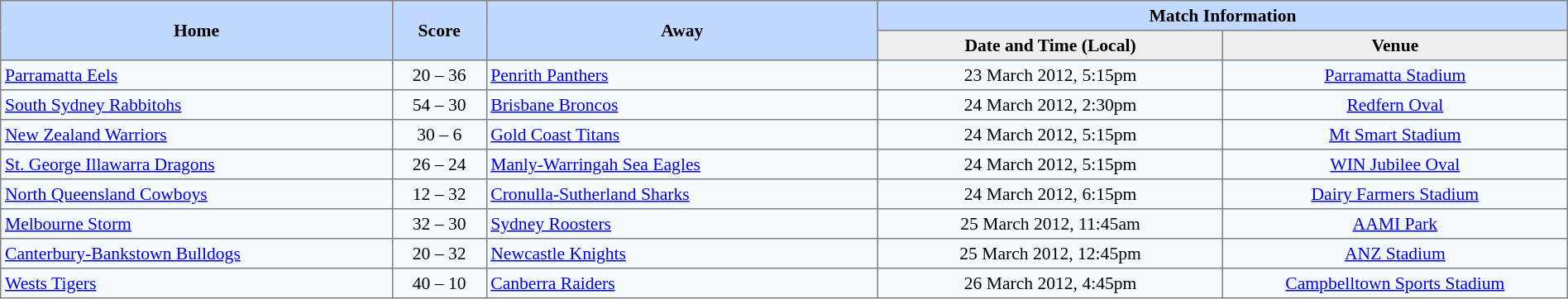<table border="1" cellpadding="3" cellspacing="0" style="border-collapse:collapse; font-size:90%; width:100%;">
<tr bgcolor=#C1D8FF>
<th rowspan=2 width=25%>Home</th>
<th rowspan=2 width=6%>Score</th>
<th rowspan=2 width=25%>Away</th>
<th colspan=6>Match Information</th>
</tr>
<tr bgcolor=#EFEFEF>
<th width=22%>Date and Time (Local)</th>
<th width=22%>Venue</th>
</tr>
<tr style="text-align:center; background:#f5faff;">
<td align=left> <a href='#'>Parramatta Eels</a></td>
<td>20 – 36</td>
<td align=left> <a href='#'>Penrith Panthers</a></td>
<td>23 March 2012, 5:15pm</td>
<td><a href='#'>Parramatta Stadium</a></td>
</tr>
<tr style="text-align:center; background:#f5faff;">
<td align=left> <a href='#'>South Sydney Rabbitohs</a></td>
<td>54 – 30</td>
<td align=left> <a href='#'>Brisbane Broncos</a></td>
<td>24 March 2012, 2:30pm</td>
<td><a href='#'>Redfern Oval</a></td>
</tr>
<tr style="text-align:center; background:#f5faff;">
<td align=left> <a href='#'>New Zealand Warriors</a></td>
<td>30 – 6</td>
<td align=left> <a href='#'>Gold Coast Titans</a></td>
<td>24 March 2012, 5:15pm</td>
<td><a href='#'>Mt Smart Stadium</a></td>
</tr>
<tr style="text-align:center; background:#f5faff;">
<td align=left> <a href='#'>St. George Illawarra Dragons</a></td>
<td>26 – 24</td>
<td align=left> <a href='#'>Manly-Warringah Sea Eagles</a></td>
<td>24 March 2012, 5:15pm</td>
<td><a href='#'>WIN Jubilee Oval</a></td>
</tr>
<tr style="text-align:center; background:#f5faff;">
<td align=left> <a href='#'>North Queensland Cowboys</a></td>
<td>12 – 32</td>
<td align=left> <a href='#'>Cronulla-Sutherland Sharks</a></td>
<td>24 March 2012, 6:15pm</td>
<td><a href='#'>Dairy Farmers Stadium</a></td>
</tr>
<tr style="text-align:center; background:#f5faff;">
<td align=left> <a href='#'>Melbourne Storm</a></td>
<td>32 – 30</td>
<td align=left> <a href='#'>Sydney Roosters</a></td>
<td>25 March 2012, 11:45am</td>
<td><a href='#'>AAMI Park</a></td>
</tr>
<tr style="text-align:center; background:#f5faff;">
<td align=left> <a href='#'>Canterbury-Bankstown Bulldogs</a></td>
<td>20 – 32</td>
<td align=left> <a href='#'>Newcastle Knights</a></td>
<td>25 March 2012, 12:45pm</td>
<td><a href='#'>ANZ Stadium</a></td>
</tr>
<tr style="text-align:center; background:#f5faff;">
<td align=left> <a href='#'>Wests Tigers</a></td>
<td>40 – 10</td>
<td align=left> <a href='#'>Canberra Raiders</a></td>
<td>26 March 2012, 4:45pm</td>
<td><a href='#'>Campbelltown Sports Stadium</a></td>
</tr>
</table>
